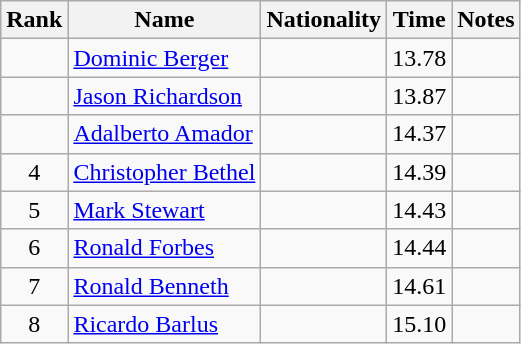<table class="wikitable sortable" style="text-align:center">
<tr>
<th>Rank</th>
<th>Name</th>
<th>Nationality</th>
<th>Time</th>
<th>Notes</th>
</tr>
<tr>
<td align=center></td>
<td align=left><a href='#'>Dominic Berger</a></td>
<td align=left></td>
<td>13.78</td>
<td></td>
</tr>
<tr>
<td align=center></td>
<td align=left><a href='#'>Jason Richardson</a></td>
<td align=left></td>
<td>13.87</td>
<td></td>
</tr>
<tr>
<td align=center></td>
<td align=left><a href='#'>Adalberto Amador</a></td>
<td align=left></td>
<td>14.37</td>
<td></td>
</tr>
<tr>
<td align=center>4</td>
<td align=left><a href='#'>Christopher Bethel</a></td>
<td align=left></td>
<td>14.39</td>
<td></td>
</tr>
<tr>
<td align=center>5</td>
<td align=left><a href='#'>Mark Stewart</a></td>
<td align=left></td>
<td>14.43</td>
<td></td>
</tr>
<tr>
<td align=center>6</td>
<td align=left><a href='#'>Ronald Forbes</a></td>
<td align=left></td>
<td>14.44</td>
<td></td>
</tr>
<tr>
<td align=center>7</td>
<td align=left><a href='#'>Ronald Benneth</a></td>
<td align=left></td>
<td>14.61</td>
<td></td>
</tr>
<tr>
<td align=center>8</td>
<td align=left><a href='#'>Ricardo Barlus</a></td>
<td align=left></td>
<td>15.10</td>
<td></td>
</tr>
</table>
